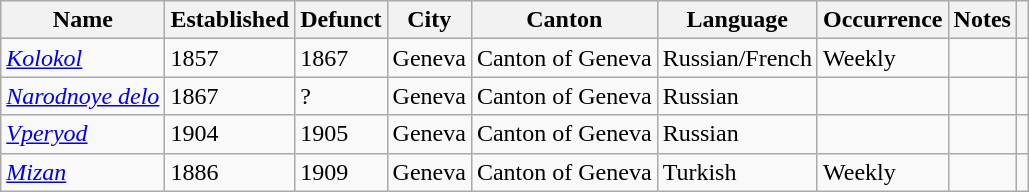<table class="wikitable sortable" border="1">
<tr>
<th>Name</th>
<th>Established</th>
<th>Defunct</th>
<th>City</th>
<th>Canton</th>
<th>Language</th>
<th>Occurrence</th>
<th class="unsortable" scope="col">Notes</th>
<th class="unsortable" scope="col"></th>
</tr>
<tr>
<td><em><a href='#'>Kolokol</a></em></td>
<td>1857</td>
<td>1867</td>
<td>Geneva</td>
<td>Canton of Geneva</td>
<td>Russian/French</td>
<td>Weekly</td>
<td></td>
<td></td>
</tr>
<tr>
<td><em><a href='#'>Narodnoye delo</a></em></td>
<td>1867</td>
<td>?</td>
<td>Geneva</td>
<td>Canton of Geneva</td>
<td>Russian</td>
<td></td>
<td></td>
<td></td>
</tr>
<tr>
<td><em><a href='#'>Vperyod</a></em></td>
<td>1904</td>
<td>1905</td>
<td>Geneva</td>
<td>Canton of Geneva</td>
<td>Russian</td>
<td></td>
<td></td>
<td></td>
</tr>
<tr>
<td><em><a href='#'>Mizan</a></em></td>
<td>1886</td>
<td>1909</td>
<td>Geneva</td>
<td>Canton of Geneva</td>
<td>Turkish</td>
<td>Weekly</td>
<td></td>
<td></td>
</tr>
</table>
